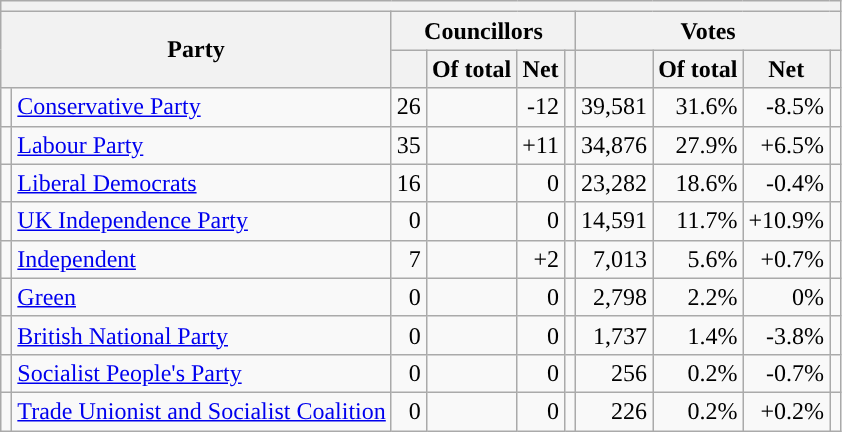<table class="wikitable sortable" style="text-align:center;">
<tr>
<th colspan="10"></th>
</tr>
<tr>
<th colspan="2" rowspan="2">Party</th>
<th colspan="4">Councillors</th>
<th colspan="4">Votes</th>
</tr>
<tr>
<th></th>
<th>Of total</th>
<th>Net</th>
<th class="unsortable"></th>
<th></th>
<th>Of total</th>
<th>Net</th>
<th class="unsortable"></th>
</tr>
<tr>
<td style="background:"></td>
<td style="text-align:left;"><a href='#'>Conservative Party</a></td>
<td style="text-align:right;">26</td>
<td style="text-align:right;"></td>
<td style="text-align:right;">-12</td>
<td data-sort-value=""></td>
<td style="text-align:right;">39,581</td>
<td style="text-align:right;">31.6%</td>
<td style="text-align:right;">-8.5%</td>
<td></td>
</tr>
<tr>
<td style="background:"></td>
<td style="text-align:left;"><a href='#'>Labour Party</a></td>
<td style="text-align:right;">35</td>
<td style="text-align:right;"></td>
<td style="text-align:right;">+11</td>
<td data-sort-value=""></td>
<td style="text-align:right;">34,876</td>
<td style="text-align:right;">27.9%</td>
<td style="text-align:right;">+6.5%</td>
<td></td>
</tr>
<tr>
<td style="background:"></td>
<td style="text-align:left;"><a href='#'>Liberal Democrats</a></td>
<td style="text-align:right;">16</td>
<td style="text-align:right;"></td>
<td style="text-align:right;">0</td>
<td data-sort-value=""></td>
<td style="text-align:right;">23,282</td>
<td style="text-align:right;">18.6%</td>
<td style="text-align:right;">-0.4%</td>
<td></td>
</tr>
<tr>
<td style="background:"></td>
<td style="text-align:left;"><a href='#'>UK Independence Party</a></td>
<td style="text-align:right;">0</td>
<td style="text-align:right;"></td>
<td style="text-align:right;">0</td>
<td data-sort-value=""></td>
<td style="text-align:right;">14,591</td>
<td style="text-align:right;">11.7%</td>
<td style="text-align:right;">+10.9%</td>
<td></td>
</tr>
<tr>
<td style="background:"></td>
<td style="text-align:left;"><a href='#'>Independent</a></td>
<td style="text-align:right;">7</td>
<td style="text-align:right;"></td>
<td style="text-align:right;">+2</td>
<td data-sort-value=""></td>
<td style="text-align:right;">7,013</td>
<td style="text-align:right;">5.6%</td>
<td style="text-align:right;">+0.7%</td>
<td></td>
</tr>
<tr>
<td style="background:"></td>
<td style="text-align:left;"><a href='#'>Green</a></td>
<td style="text-align:right;">0</td>
<td style="text-align:right;"></td>
<td style="text-align:right;">0</td>
<td data-sort-value=""></td>
<td style="text-align:right;">2,798</td>
<td style="text-align:right;">2.2%</td>
<td style="text-align:right;">0%</td>
<td></td>
</tr>
<tr>
<td style="background:"></td>
<td style="text-align:left;"><a href='#'>British National Party</a></td>
<td style="text-align:right;">0</td>
<td style="text-align:right;"></td>
<td style="text-align:right;">0</td>
<td data-sort-value=""></td>
<td style="text-align:right;">1,737</td>
<td style="text-align:right;">1.4%</td>
<td style="text-align:right;">-3.8%</td>
<td></td>
</tr>
<tr>
<td style="background:"></td>
<td style="text-align:left;"><a href='#'>Socialist People's Party</a></td>
<td style="text-align:right;">0</td>
<td style="text-align:right;"></td>
<td style="text-align:right;">0</td>
<td data-sort-value=""></td>
<td style="text-align:right;">256</td>
<td style="text-align:right;">0.2%</td>
<td style="text-align:right;">-0.7%</td>
<td></td>
</tr>
<tr>
<td style="background:"></td>
<td style="text-align:left;"><a href='#'>Trade Unionist and Socialist Coalition</a></td>
<td style="text-align:right;">0</td>
<td style="text-align:right;"></td>
<td style="text-align:right;">0</td>
<td data-sort-value=""></td>
<td style="text-align:right;">226</td>
<td style="text-align:right;">0.2%</td>
<td style="text-align:right;">+0.2%</td>
<td></td>
</tr>
</table>
